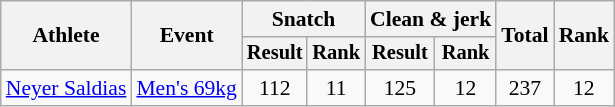<table class=wikitable style="font-size:90%">
<tr>
<th rowspan=2>Athlete</th>
<th rowspan=2>Event</th>
<th colspan=2>Snatch</th>
<th colspan=2>Clean & jerk</th>
<th rowspan=2>Total</th>
<th rowspan=2>Rank</th>
</tr>
<tr style="font-size:95%">
<th>Result</th>
<th>Rank</th>
<th>Result</th>
<th>Rank</th>
</tr>
<tr align=center>
<td align=left><a href='#'>Neyer Saldias</a></td>
<td align=left><a href='#'>Men's 69kg</a></td>
<td>112</td>
<td>11</td>
<td>125</td>
<td>12</td>
<td>237</td>
<td>12</td>
</tr>
</table>
